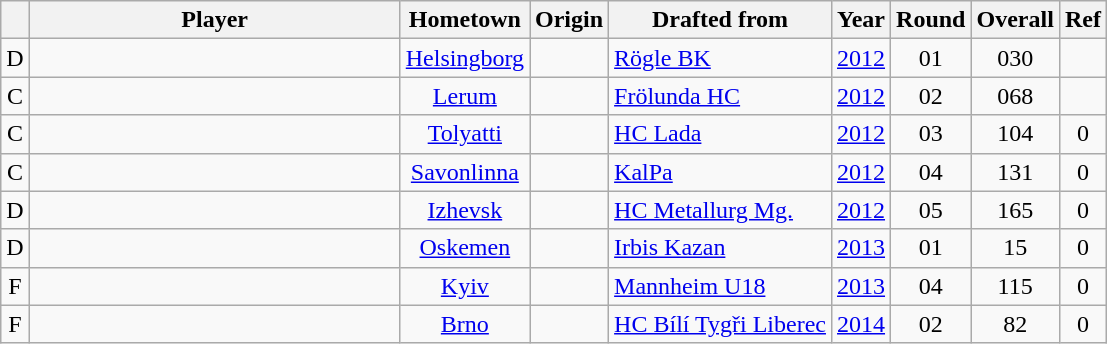<table class="wikitable sortable" style="text-align: center;">
<tr>
<th></th>
<th style="width:15em">Player</th>
<th>Hometown</th>
<th>Origin</th>
<th>Drafted from</th>
<th>Year</th>
<th>Round</th>
<th>Overall</th>
<th>Ref</th>
</tr>
<tr>
<td>D</td>
<td align="left"></td>
<td><a href='#'>Helsingborg</a></td>
<td align="left"></td>
<td align="left"><a href='#'>Rögle BK</a></td>
<td><a href='#'>2012</a></td>
<td><span>0</span>1</td>
<td><span>0</span>30</td>
<td></td>
</tr>
<tr>
<td>C</td>
<td align="left"></td>
<td><a href='#'>Lerum</a></td>
<td align="left"></td>
<td align="left"><a href='#'>Frölunda HC</a></td>
<td><a href='#'>2012</a></td>
<td><span>0</span>2</td>
<td><span>0</span>68</td>
<td></td>
</tr>
<tr>
<td>C</td>
<td align="left"></td>
<td><a href='#'>Tolyatti</a></td>
<td align="left"></td>
<td align="left"><a href='#'>HC Lada</a></td>
<td><a href='#'>2012</a></td>
<td><span>0</span>3</td>
<td>104</td>
<td><span>0</span></td>
</tr>
<tr>
<td>C</td>
<td align="left"></td>
<td><a href='#'>Savonlinna</a></td>
<td align="left"></td>
<td align="left"><a href='#'>KalPa</a></td>
<td><a href='#'>2012</a></td>
<td><span>0</span>4</td>
<td>131</td>
<td><span>0</span></td>
</tr>
<tr>
<td>D</td>
<td align="left"></td>
<td><a href='#'>Izhevsk</a></td>
<td align="left"></td>
<td align="left"><a href='#'>HC Metallurg Mg.</a></td>
<td><a href='#'>2012</a></td>
<td><span>0</span>5</td>
<td>165</td>
<td><span>0</span></td>
</tr>
<tr>
<td>D</td>
<td align="left"></td>
<td><a href='#'>Oskemen</a></td>
<td align="left"></td>
<td align="left"><a href='#'>Irbis Kazan</a></td>
<td><a href='#'>2013</a></td>
<td><span>0</span>1</td>
<td>15</td>
<td><span>0</span></td>
</tr>
<tr>
<td>F</td>
<td align="left"></td>
<td><a href='#'>Kyiv</a></td>
<td align="left"></td>
<td align="left"><a href='#'>Mannheim U18</a></td>
<td><a href='#'>2013</a></td>
<td><span>0</span>4</td>
<td>115</td>
<td><span>0</span></td>
</tr>
<tr>
<td>F</td>
<td align="left"></td>
<td><a href='#'>Brno</a></td>
<td align="left"></td>
<td align="left"><a href='#'>HC Bílí Tygři Liberec</a></td>
<td><a href='#'>2014</a></td>
<td><span>0</span>2</td>
<td>82</td>
<td><span>0</span></td>
</tr>
</table>
